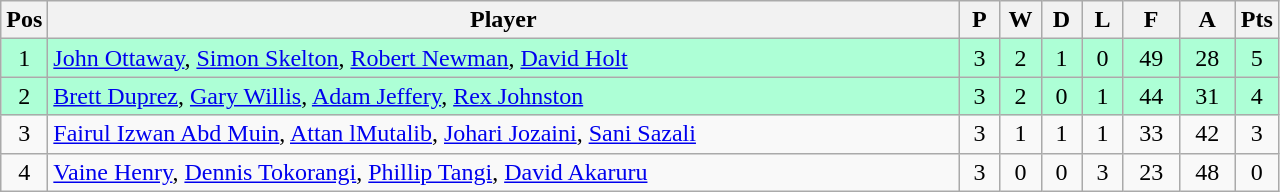<table class="wikitable" style="font-size: 100%">
<tr>
<th width=20>Pos</th>
<th width=600>Player</th>
<th width=20>P</th>
<th width=20>W</th>
<th width=20>D</th>
<th width=20>L</th>
<th width=30>F</th>
<th width=30>A</th>
<th width=20>Pts</th>
</tr>
<tr align=center style="background: #ADFFD6;">
<td>1</td>
<td align="left"> <a href='#'>John Ottaway</a>, <a href='#'>Simon Skelton</a>, <a href='#'>Robert Newman</a>, <a href='#'>David Holt</a></td>
<td>3</td>
<td>2</td>
<td>1</td>
<td>0</td>
<td>49</td>
<td>28</td>
<td>5</td>
</tr>
<tr align=center style="background: #ADFFD6;">
<td>2</td>
<td align="left"> <a href='#'>Brett Duprez</a>, <a href='#'>Gary Willis</a>, <a href='#'>Adam Jeffery</a>, <a href='#'>Rex Johnston</a></td>
<td>3</td>
<td>2</td>
<td>0</td>
<td>1</td>
<td>44</td>
<td>31</td>
<td>4</td>
</tr>
<tr align=center>
<td>3</td>
<td align="left"> <a href='#'>Fairul Izwan Abd Muin</a>, <a href='#'>Attan lMutalib</a>, <a href='#'>Johari Jozaini</a>, <a href='#'>Sani Sazali</a></td>
<td>3</td>
<td>1</td>
<td>1</td>
<td>1</td>
<td>33</td>
<td>42</td>
<td>3</td>
</tr>
<tr align=center>
<td>4</td>
<td align="left"> <a href='#'>Vaine Henry</a>, <a href='#'>Dennis Tokorangi</a>, <a href='#'>Phillip Tangi</a>, <a href='#'>David Akaruru</a></td>
<td>3</td>
<td>0</td>
<td>0</td>
<td>3</td>
<td>23</td>
<td>48</td>
<td>0</td>
</tr>
</table>
